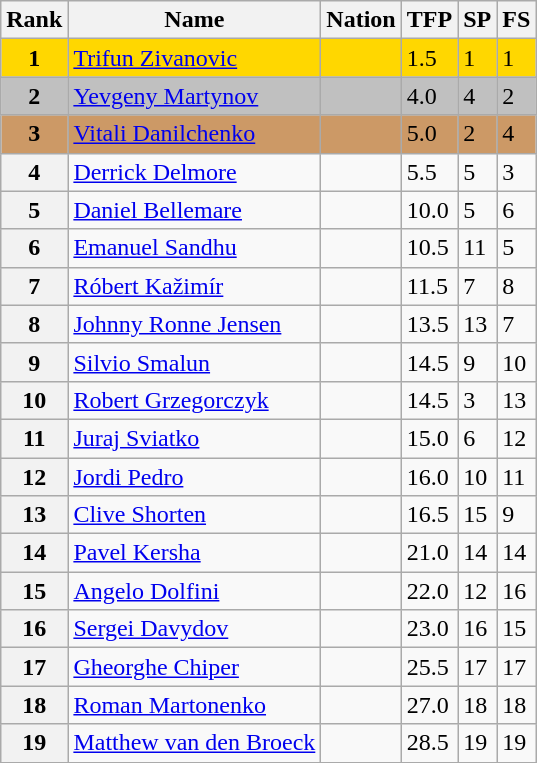<table class="wikitable">
<tr>
<th>Rank</th>
<th>Name</th>
<th>Nation</th>
<th>TFP</th>
<th>SP</th>
<th>FS</th>
</tr>
<tr bgcolor="gold">
<td align="center"><strong>1</strong></td>
<td><a href='#'>Trifun Zivanovic</a></td>
<td></td>
<td>1.5</td>
<td>1</td>
<td>1</td>
</tr>
<tr bgcolor="silver">
<td align="center"><strong>2</strong></td>
<td><a href='#'>Yevgeny Martynov</a></td>
<td></td>
<td>4.0</td>
<td>4</td>
<td>2</td>
</tr>
<tr bgcolor="cc9966">
<td align="center"><strong>3</strong></td>
<td><a href='#'>Vitali Danilchenko</a></td>
<td></td>
<td>5.0</td>
<td>2</td>
<td>4</td>
</tr>
<tr>
<th>4</th>
<td><a href='#'>Derrick Delmore</a></td>
<td></td>
<td>5.5</td>
<td>5</td>
<td>3</td>
</tr>
<tr>
<th>5</th>
<td><a href='#'>Daniel Bellemare</a></td>
<td></td>
<td>10.0</td>
<td>5</td>
<td>6</td>
</tr>
<tr>
<th>6</th>
<td><a href='#'>Emanuel Sandhu</a></td>
<td></td>
<td>10.5</td>
<td>11</td>
<td>5</td>
</tr>
<tr>
<th>7</th>
<td><a href='#'>Róbert Kažimír</a></td>
<td></td>
<td>11.5</td>
<td>7</td>
<td>8</td>
</tr>
<tr>
<th>8</th>
<td><a href='#'>Johnny Ronne Jensen</a></td>
<td></td>
<td>13.5</td>
<td>13</td>
<td>7</td>
</tr>
<tr>
<th>9</th>
<td><a href='#'>Silvio Smalun</a></td>
<td></td>
<td>14.5</td>
<td>9</td>
<td>10</td>
</tr>
<tr>
<th>10</th>
<td><a href='#'>Robert Grzegorczyk</a></td>
<td></td>
<td>14.5</td>
<td>3</td>
<td>13</td>
</tr>
<tr>
<th>11</th>
<td><a href='#'>Juraj Sviatko</a></td>
<td></td>
<td>15.0</td>
<td>6</td>
<td>12</td>
</tr>
<tr>
<th>12</th>
<td><a href='#'>Jordi Pedro</a></td>
<td></td>
<td>16.0</td>
<td>10</td>
<td>11</td>
</tr>
<tr>
<th>13</th>
<td><a href='#'>Clive Shorten</a></td>
<td></td>
<td>16.5</td>
<td>15</td>
<td>9</td>
</tr>
<tr>
<th>14</th>
<td><a href='#'>Pavel Kersha</a></td>
<td></td>
<td>21.0</td>
<td>14</td>
<td>14</td>
</tr>
<tr>
<th>15</th>
<td><a href='#'>Angelo Dolfini</a></td>
<td></td>
<td>22.0</td>
<td>12</td>
<td>16</td>
</tr>
<tr>
<th>16</th>
<td><a href='#'>Sergei Davydov</a></td>
<td></td>
<td>23.0</td>
<td>16</td>
<td>15</td>
</tr>
<tr>
<th>17</th>
<td><a href='#'>Gheorghe Chiper</a></td>
<td></td>
<td>25.5</td>
<td>17</td>
<td>17</td>
</tr>
<tr>
<th>18</th>
<td><a href='#'>Roman Martonenko</a></td>
<td></td>
<td>27.0</td>
<td>18</td>
<td>18</td>
</tr>
<tr>
<th>19</th>
<td><a href='#'>Matthew van den Broeck</a></td>
<td></td>
<td>28.5</td>
<td>19</td>
<td>19</td>
</tr>
</table>
